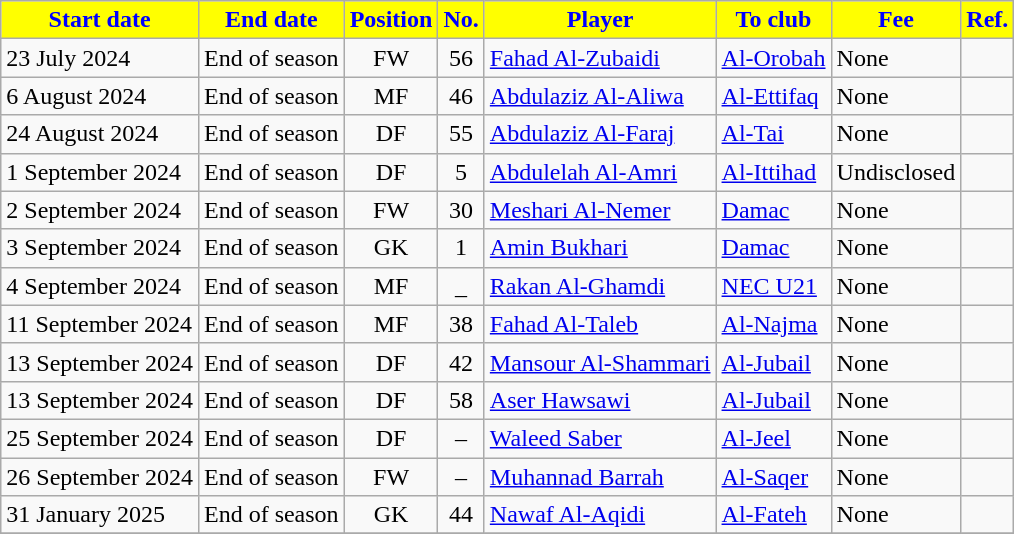<table class="wikitable sortable">
<tr>
<th style="background:yellow; color:blue;"><strong>Start date</strong></th>
<th style="background:yellow; color:blue;"><strong>End date</strong></th>
<th style="background:yellow; color:blue;"><strong>Position</strong></th>
<th style="background:yellow; color:blue;"><strong>No.</strong></th>
<th style="background:yellow; color:blue;"><strong>Player</strong></th>
<th style="background:yellow; color:blue;"><strong>To club</strong></th>
<th style="background:yellow; color:blue;"><strong>Fee</strong></th>
<th style="background:yellow; color:blue;"><strong>Ref.</strong></th>
</tr>
<tr>
<td>23 July 2024</td>
<td>End of season</td>
<td style="text-align:center;">FW</td>
<td style="text-align:center;">56</td>
<td style="text-align:left;"> <a href='#'>Fahad Al-Zubaidi</a></td>
<td style="text-align:left;"> <a href='#'>Al-Orobah</a></td>
<td>None</td>
<td></td>
</tr>
<tr>
<td>6 August 2024</td>
<td>End of season</td>
<td style="text-align:center;">MF</td>
<td style="text-align:center;">46</td>
<td style="text-align:left;"> <a href='#'>Abdulaziz Al-Aliwa</a></td>
<td style="text-align:left;"> <a href='#'>Al-Ettifaq</a></td>
<td>None</td>
<td></td>
</tr>
<tr>
<td>24 August 2024</td>
<td>End of season</td>
<td style="text-align:center;">DF</td>
<td style="text-align:center;">55</td>
<td style="text-align:left;"> <a href='#'>Abdulaziz Al-Faraj</a></td>
<td style="text-align:left;"> <a href='#'>Al-Tai</a></td>
<td>None</td>
<td></td>
</tr>
<tr>
<td>1 September 2024</td>
<td>End of season</td>
<td style="text-align:center;">DF</td>
<td style="text-align:center;">5</td>
<td style="text-align:left;"> <a href='#'>Abdulelah Al-Amri</a></td>
<td style="text-align:left;"> <a href='#'>Al-Ittihad</a></td>
<td>Undisclosed</td>
<td></td>
</tr>
<tr>
<td>2 September 2024</td>
<td>End of season</td>
<td style="text-align:center;">FW</td>
<td style="text-align:center;">30</td>
<td style="text-align:left;"> <a href='#'>Meshari Al-Nemer</a></td>
<td style="text-align:left;"> <a href='#'>Damac</a></td>
<td>None</td>
<td></td>
</tr>
<tr>
<td>3 September 2024</td>
<td>End of season</td>
<td style="text-align:center;">GK</td>
<td style="text-align:center;">1</td>
<td style="text-align:left;"> <a href='#'>Amin Bukhari</a></td>
<td style="text-align:left;"> <a href='#'>Damac</a></td>
<td>None</td>
<td></td>
</tr>
<tr>
<td>4 September 2024</td>
<td>End of season</td>
<td style="text-align:center;">MF</td>
<td style="text-align:center;">_</td>
<td style="text-align:left;"> <a href='#'>Rakan Al-Ghamdi</a></td>
<td style="text-align:left;"> <a href='#'>NEC U21</a></td>
<td>None</td>
<td></td>
</tr>
<tr>
<td>11 September 2024</td>
<td>End of season</td>
<td style="text-align:center;">MF</td>
<td style="text-align:center;">38</td>
<td style="text-align:left;"> <a href='#'>Fahad Al-Taleb</a></td>
<td style="text-align:left;"> <a href='#'>Al-Najma</a></td>
<td>None</td>
<td></td>
</tr>
<tr>
<td>13 September 2024</td>
<td>End of season</td>
<td style="text-align:center;">DF</td>
<td style="text-align:center;">42</td>
<td style="text-align:left;"> <a href='#'>Mansour Al-Shammari</a></td>
<td style="text-align:left;"> <a href='#'>Al-Jubail</a></td>
<td>None</td>
<td></td>
</tr>
<tr>
<td>13 September 2024</td>
<td>End of season</td>
<td style="text-align:center;">DF</td>
<td style="text-align:center;">58</td>
<td style="text-align:left;"> <a href='#'>Aser Hawsawi</a></td>
<td style="text-align:left;"> <a href='#'>Al-Jubail</a></td>
<td>None</td>
<td></td>
</tr>
<tr>
<td>25 September 2024</td>
<td>End of season</td>
<td style="text-align:center;">DF</td>
<td style="text-align:center;">–</td>
<td style="text-align:left;"> <a href='#'>Waleed Saber</a></td>
<td style="text-align:left;"> <a href='#'>Al-Jeel</a></td>
<td>None</td>
<td></td>
</tr>
<tr>
<td>26 September 2024</td>
<td>End of season</td>
<td style="text-align:center;">FW</td>
<td style="text-align:center;">–</td>
<td style="text-align:left;"> <a href='#'>Muhannad Barrah</a></td>
<td style="text-align:left;"> <a href='#'>Al-Saqer</a></td>
<td>None</td>
<td></td>
</tr>
<tr>
<td>31 January 2025</td>
<td>End of season</td>
<td style="text-align:center;">GK</td>
<td style="text-align:center;">44</td>
<td style="text-align:left;"> <a href='#'>Nawaf Al-Aqidi</a></td>
<td style="text-align:left;"> <a href='#'>Al-Fateh</a></td>
<td>None</td>
<td></td>
</tr>
<tr>
</tr>
</table>
